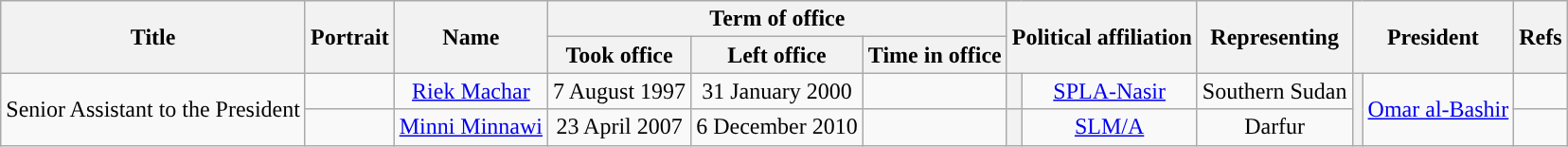<table class="wikitable" style="text-align:center;">
<tr>
<th rowspan=2>Title</th>
<th rowspan=2>Portrait</th>
<th rowspan=2>Name</th>
<th colspan=3>Term of office</th>
<th rowspan=2 colspan=2>Political affiliation</th>
<th rowspan=2>Representing</th>
<th rowspan=2 colspan=2>President</th>
<th rowspan=2>Refs</th>
</tr>
<tr>
<th>Took office</th>
<th>Left office</th>
<th>Time in office</th>
</tr>
<tr>
<td rowspan=2>Senior Assistant to the President</td>
<td></td>
<td><a href='#'>Riek Machar</a></td>
<td>7 August 1997</td>
<td>31 January 2000</td>
<td></td>
<th style="background:"></th>
<td><a href='#'>SPLA-Nasir</a></td>
<td>Southern Sudan</td>
<th rowspan=2 style="background:"></th>
<td rowspan=2><a href='#'>Omar al-Bashir</a></td>
<td></td>
</tr>
<tr>
<td></td>
<td><a href='#'>Minni Minnawi</a></td>
<td>23 April 2007</td>
<td>6 December 2010</td>
<td></td>
<th style="background:"></th>
<td><a href='#'>SLM/A</a></td>
<td>Darfur</td>
<td></td>
</tr>
</table>
